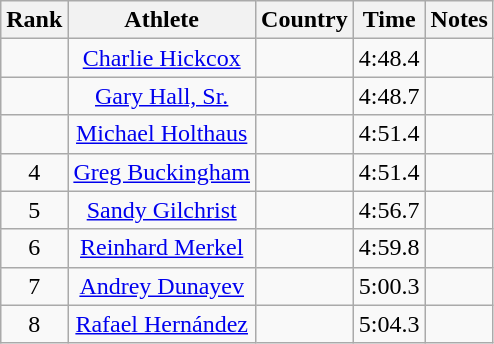<table class="wikitable sortable" style="text-align:center">
<tr>
<th>Rank</th>
<th>Athlete</th>
<th>Country</th>
<th>Time</th>
<th>Notes</th>
</tr>
<tr>
<td></td>
<td><a href='#'>Charlie Hickcox</a></td>
<td align=left></td>
<td>4:48.4</td>
<td><strong> </strong></td>
</tr>
<tr>
<td></td>
<td><a href='#'>Gary Hall, Sr.</a></td>
<td align=left></td>
<td>4:48.7</td>
<td><strong>  </strong></td>
</tr>
<tr>
<td></td>
<td><a href='#'>Michael Holthaus</a></td>
<td align=left></td>
<td>4:51.4</td>
<td><strong> </strong></td>
</tr>
<tr>
<td>4</td>
<td><a href='#'>Greg Buckingham</a></td>
<td align=left></td>
<td>4:51.4</td>
<td><strong> </strong></td>
</tr>
<tr>
<td>5</td>
<td><a href='#'>Sandy Gilchrist</a></td>
<td align=left></td>
<td>4:56.7</td>
<td><strong> </strong></td>
</tr>
<tr>
<td>6</td>
<td><a href='#'>Reinhard Merkel</a></td>
<td align=left></td>
<td>4:59.8</td>
<td><strong> </strong></td>
</tr>
<tr>
<td>7</td>
<td><a href='#'>Andrey Dunayev</a></td>
<td align=left></td>
<td>5:00.3</td>
<td><strong> </strong></td>
</tr>
<tr>
<td>8</td>
<td><a href='#'>Rafael Hernández</a></td>
<td align=left></td>
<td>5:04.3</td>
<td><strong> </strong></td>
</tr>
</table>
